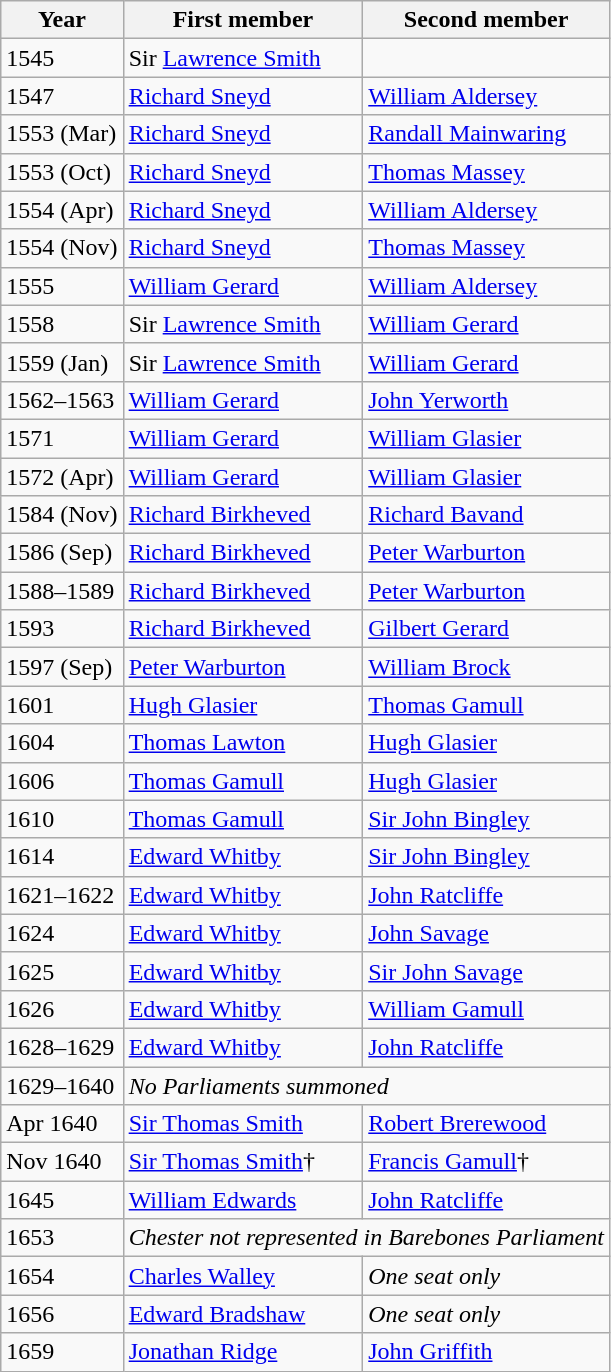<table class="wikitable">
<tr>
<th>Year</th>
<th>First member</th>
<th>Second member</th>
</tr>
<tr>
<td>1545</td>
<td>Sir <a href='#'>Lawrence Smith</a></td>
<td></td>
</tr>
<tr>
<td>1547</td>
<td><a href='#'>Richard Sneyd</a></td>
<td><a href='#'>William Aldersey</a></td>
</tr>
<tr>
<td>1553 (Mar)</td>
<td><a href='#'>Richard Sneyd</a></td>
<td><a href='#'>Randall Mainwaring</a></td>
</tr>
<tr>
<td>1553 (Oct)</td>
<td><a href='#'>Richard Sneyd</a></td>
<td><a href='#'>Thomas Massey</a></td>
</tr>
<tr>
<td>1554 (Apr)</td>
<td><a href='#'>Richard Sneyd</a></td>
<td><a href='#'>William Aldersey</a></td>
</tr>
<tr>
<td>1554 (Nov)</td>
<td><a href='#'>Richard Sneyd</a></td>
<td><a href='#'>Thomas Massey</a></td>
</tr>
<tr>
<td>1555</td>
<td><a href='#'>William Gerard</a></td>
<td><a href='#'>William Aldersey</a></td>
</tr>
<tr>
<td>1558</td>
<td>Sir <a href='#'>Lawrence Smith</a></td>
<td><a href='#'>William Gerard</a></td>
</tr>
<tr>
<td>1559 (Jan)</td>
<td>Sir <a href='#'>Lawrence Smith</a></td>
<td><a href='#'>William Gerard</a></td>
</tr>
<tr>
<td>1562–1563</td>
<td><a href='#'>William Gerard</a></td>
<td><a href='#'>John Yerworth</a></td>
</tr>
<tr>
<td>1571</td>
<td><a href='#'>William Gerard</a></td>
<td><a href='#'>William Glasier</a></td>
</tr>
<tr>
<td>1572 (Apr)</td>
<td><a href='#'>William Gerard</a></td>
<td><a href='#'>William Glasier</a></td>
</tr>
<tr>
<td>1584 (Nov)</td>
<td><a href='#'>Richard Birkheved</a></td>
<td><a href='#'>Richard Bavand</a></td>
</tr>
<tr>
<td>1586 (Sep)</td>
<td><a href='#'>Richard Birkheved</a></td>
<td><a href='#'>Peter Warburton</a></td>
</tr>
<tr>
<td>1588–1589</td>
<td><a href='#'>Richard Birkheved</a></td>
<td><a href='#'>Peter Warburton</a></td>
</tr>
<tr>
<td>1593</td>
<td><a href='#'>Richard Birkheved</a></td>
<td><a href='#'>Gilbert Gerard</a></td>
</tr>
<tr>
<td>1597 (Sep)</td>
<td><a href='#'>Peter Warburton</a></td>
<td><a href='#'>William Brock</a></td>
</tr>
<tr>
<td>1601</td>
<td><a href='#'>Hugh Glasier</a></td>
<td><a href='#'>Thomas Gamull</a></td>
</tr>
<tr>
<td>1604</td>
<td><a href='#'>Thomas Lawton</a></td>
<td><a href='#'>Hugh Glasier</a></td>
</tr>
<tr>
<td>1606</td>
<td><a href='#'>Thomas Gamull</a></td>
<td><a href='#'>Hugh Glasier</a></td>
</tr>
<tr>
<td>1610</td>
<td><a href='#'>Thomas Gamull</a></td>
<td><a href='#'>Sir John Bingley</a></td>
</tr>
<tr>
<td>1614</td>
<td><a href='#'>Edward Whitby</a></td>
<td><a href='#'>Sir John Bingley</a></td>
</tr>
<tr>
<td>1621–1622</td>
<td><a href='#'>Edward Whitby</a></td>
<td><a href='#'>John Ratcliffe</a></td>
</tr>
<tr>
<td>1624</td>
<td><a href='#'>Edward Whitby</a></td>
<td><a href='#'>John Savage</a></td>
</tr>
<tr>
<td>1625</td>
<td><a href='#'>Edward Whitby</a></td>
<td><a href='#'>Sir John Savage</a></td>
</tr>
<tr>
<td>1626</td>
<td><a href='#'>Edward Whitby</a></td>
<td><a href='#'>William Gamull</a></td>
</tr>
<tr>
<td>1628–1629</td>
<td><a href='#'>Edward Whitby</a></td>
<td><a href='#'>John Ratcliffe</a></td>
</tr>
<tr>
<td>1629–1640</td>
<td colspan="2"><em>No Parliaments summoned</em></td>
</tr>
<tr>
<td>Apr 1640</td>
<td><a href='#'>Sir Thomas Smith</a></td>
<td><a href='#'>Robert Brerewood</a></td>
</tr>
<tr>
<td>Nov 1640</td>
<td><a href='#'>Sir Thomas Smith</a>†</td>
<td><a href='#'>Francis Gamull</a>†</td>
</tr>
<tr>
<td>1645</td>
<td><a href='#'>William Edwards</a></td>
<td><a href='#'>John Ratcliffe</a></td>
</tr>
<tr>
<td>1653</td>
<td colspan="2"><em>Chester not represented in Barebones Parliament</em></td>
</tr>
<tr>
<td>1654</td>
<td><a href='#'>Charles Walley</a></td>
<td><em>One seat only</em></td>
</tr>
<tr>
<td>1656</td>
<td><a href='#'>Edward Bradshaw</a></td>
<td><em>One seat only</em></td>
</tr>
<tr>
<td>1659</td>
<td><a href='#'>Jonathan Ridge</a></td>
<td><a href='#'>John Griffith</a></td>
</tr>
</table>
